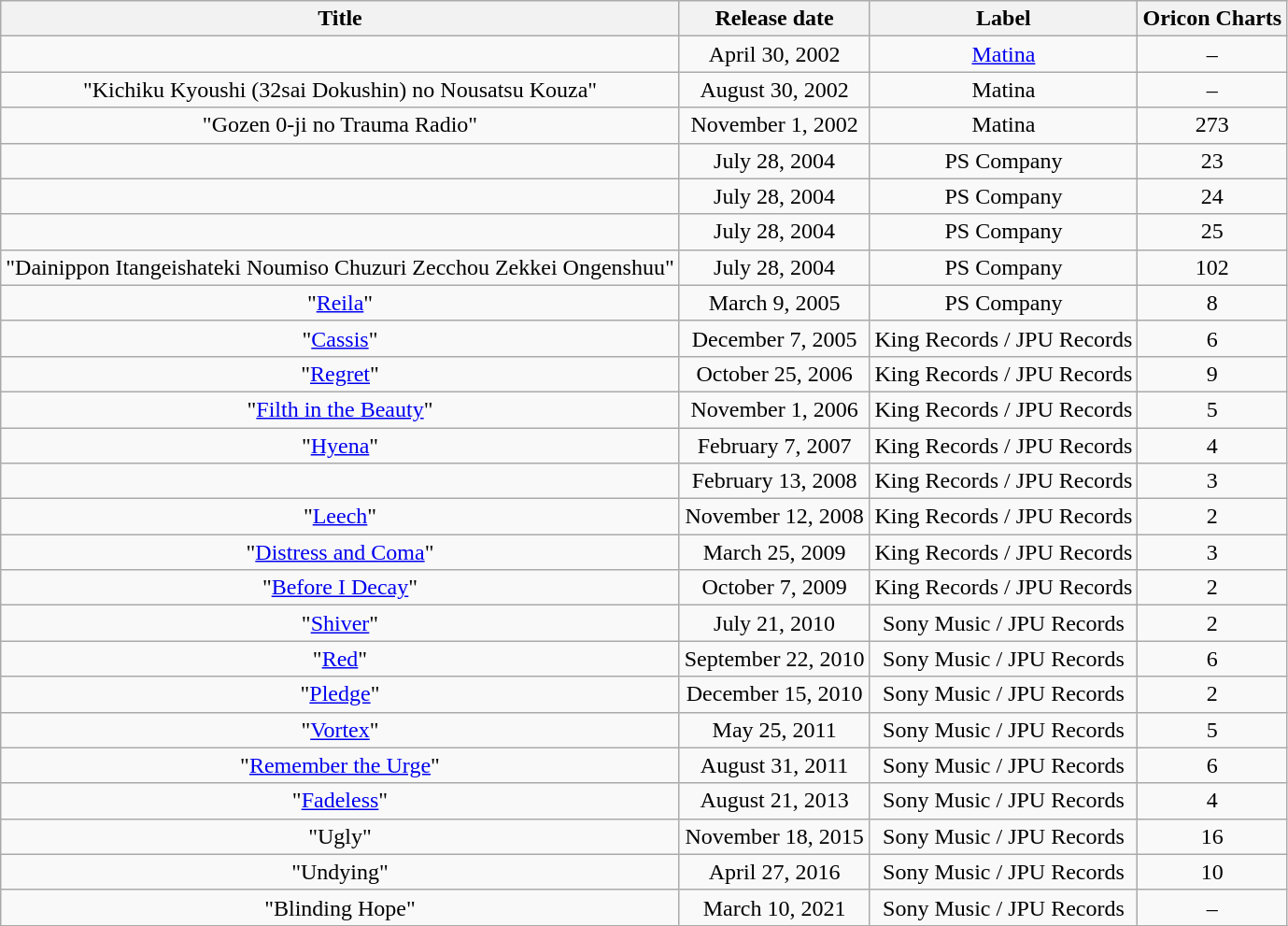<table class="wikitable" style="text-align:center;">
<tr>
<th>Title</th>
<th>Release date</th>
<th>Label</th>
<th>Oricon Charts</th>
</tr>
<tr>
<td></td>
<td>April 30, 2002</td>
<td><a href='#'>Matina</a></td>
<td>–</td>
</tr>
<tr>
<td>"Kichiku Kyoushi (32sai Dokushin) no Nousatsu Kouza"</td>
<td>August 30, 2002</td>
<td>Matina</td>
<td>–</td>
</tr>
<tr>
<td>"Gozen 0-ji no Trauma Radio"</td>
<td>November 1, 2002</td>
<td>Matina</td>
<td>273</td>
</tr>
<tr>
<td></td>
<td>July 28, 2004</td>
<td>PS Company</td>
<td>23</td>
</tr>
<tr>
<td></td>
<td>July 28, 2004</td>
<td>PS Company</td>
<td>24</td>
</tr>
<tr>
<td></td>
<td>July 28, 2004</td>
<td>PS Company</td>
<td>25</td>
</tr>
<tr>
<td>"Dainippon Itangeishateki Noumiso Chuzuri Zecchou Zekkei Ongenshuu"</td>
<td>July 28, 2004</td>
<td>PS Company</td>
<td>102</td>
</tr>
<tr>
<td>"<a href='#'>Reila</a>"</td>
<td>March 9, 2005</td>
<td>PS Company</td>
<td>8</td>
</tr>
<tr>
<td>"<a href='#'>Cassis</a>"</td>
<td>December 7, 2005</td>
<td>King Records / JPU Records</td>
<td>6</td>
</tr>
<tr>
<td>"<a href='#'>Regret</a>"</td>
<td>October 25, 2006</td>
<td>King Records / JPU Records</td>
<td>9</td>
</tr>
<tr>
<td>"<a href='#'>Filth in the Beauty</a>"</td>
<td>November 1, 2006</td>
<td>King Records / JPU Records</td>
<td>5</td>
</tr>
<tr>
<td>"<a href='#'>Hyena</a>"</td>
<td>February 7, 2007</td>
<td>King Records / JPU Records</td>
<td>4</td>
</tr>
<tr>
<td></td>
<td>February 13, 2008</td>
<td>King Records / JPU Records</td>
<td>3</td>
</tr>
<tr>
<td>"<a href='#'>Leech</a>"</td>
<td>November 12, 2008</td>
<td>King Records / JPU Records</td>
<td>2</td>
</tr>
<tr>
<td>"<a href='#'>Distress and Coma</a>"</td>
<td>March 25, 2009</td>
<td>King Records / JPU Records</td>
<td>3</td>
</tr>
<tr>
<td>"<a href='#'>Before I Decay</a>"</td>
<td>October 7, 2009</td>
<td>King Records / JPU Records</td>
<td>2</td>
</tr>
<tr>
<td>"<a href='#'>Shiver</a>"</td>
<td>July 21, 2010</td>
<td>Sony Music / JPU Records</td>
<td>2</td>
</tr>
<tr>
<td>"<a href='#'>Red</a>"</td>
<td>September 22, 2010</td>
<td>Sony Music / JPU Records</td>
<td>6</td>
</tr>
<tr>
<td>"<a href='#'>Pledge</a>"</td>
<td>December 15, 2010</td>
<td>Sony Music / JPU Records</td>
<td>2</td>
</tr>
<tr>
<td>"<a href='#'>Vortex</a>"</td>
<td>May 25, 2011</td>
<td>Sony Music / JPU Records</td>
<td>5</td>
</tr>
<tr>
<td>"<a href='#'>Remember the Urge</a>"</td>
<td>August 31, 2011</td>
<td>Sony Music / JPU Records</td>
<td>6</td>
</tr>
<tr>
<td>"<a href='#'>Fadeless</a>"</td>
<td>August 21, 2013</td>
<td>Sony Music / JPU Records</td>
<td>4</td>
</tr>
<tr>
<td>"Ugly"</td>
<td>November 18, 2015</td>
<td>Sony Music / JPU Records</td>
<td>16</td>
</tr>
<tr>
<td>"Undying"</td>
<td>April 27, 2016</td>
<td>Sony Music / JPU Records</td>
<td>10</td>
</tr>
<tr>
<td>"Blinding Hope"</td>
<td>March 10, 2021</td>
<td>Sony Music / JPU Records</td>
<td>–</td>
</tr>
<tr>
</tr>
</table>
